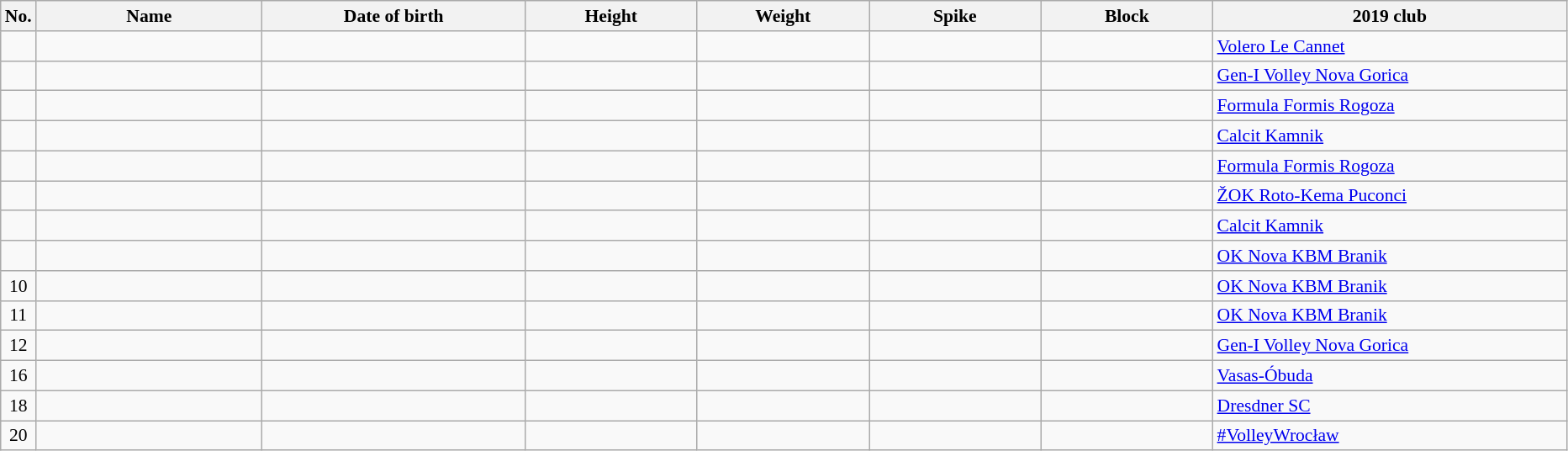<table class="wikitable sortable" style="font-size:90%; text-align:center;">
<tr>
<th>No.</th>
<th style="width:12em">Name</th>
<th style="width:14em">Date of birth</th>
<th style="width:9em">Height</th>
<th style="width:9em">Weight</th>
<th style="width:9em">Spike</th>
<th style="width:9em">Block</th>
<th style="width:19em">2019 club</th>
</tr>
<tr>
<td></td>
<td align=left></td>
<td align=right></td>
<td></td>
<td></td>
<td></td>
<td></td>
<td align=left> <a href='#'>Volero Le Cannet</a></td>
</tr>
<tr>
<td></td>
<td align=left></td>
<td align=right></td>
<td></td>
<td></td>
<td></td>
<td></td>
<td align=left> <a href='#'>Gen-I Volley Nova Gorica</a></td>
</tr>
<tr>
<td></td>
<td align=left></td>
<td align=right></td>
<td></td>
<td></td>
<td></td>
<td></td>
<td align=left> <a href='#'>Formula Formis Rogoza</a></td>
</tr>
<tr>
<td></td>
<td align=left></td>
<td align=right></td>
<td></td>
<td></td>
<td></td>
<td></td>
<td align=left> <a href='#'>Calcit Kamnik</a></td>
</tr>
<tr>
<td></td>
<td align=left></td>
<td align=right></td>
<td></td>
<td></td>
<td></td>
<td></td>
<td align=left> <a href='#'>Formula Formis Rogoza</a></td>
</tr>
<tr>
<td></td>
<td align=left></td>
<td align=right></td>
<td></td>
<td></td>
<td></td>
<td></td>
<td align=left> <a href='#'>ŽOK Roto-Kema Puconci</a></td>
</tr>
<tr>
<td></td>
<td align=left></td>
<td align=right></td>
<td></td>
<td></td>
<td></td>
<td></td>
<td align=left> <a href='#'>Calcit Kamnik</a></td>
</tr>
<tr>
<td></td>
<td align=left></td>
<td align=right></td>
<td></td>
<td></td>
<td></td>
<td></td>
<td align=left> <a href='#'>OK Nova KBM Branik</a></td>
</tr>
<tr>
<td>10</td>
<td align=left></td>
<td align=right></td>
<td></td>
<td></td>
<td></td>
<td></td>
<td align=left> <a href='#'>OK Nova KBM Branik</a></td>
</tr>
<tr>
<td>11</td>
<td align=left></td>
<td align=right></td>
<td></td>
<td></td>
<td></td>
<td></td>
<td align=left> <a href='#'>OK Nova KBM Branik</a></td>
</tr>
<tr>
<td>12</td>
<td align=left></td>
<td align=right></td>
<td></td>
<td></td>
<td></td>
<td></td>
<td align=left> <a href='#'>Gen-I Volley Nova Gorica</a></td>
</tr>
<tr>
<td>16</td>
<td align=left></td>
<td align=right></td>
<td></td>
<td></td>
<td></td>
<td></td>
<td align=left> <a href='#'>Vasas-Óbuda</a></td>
</tr>
<tr>
<td>18</td>
<td align=left></td>
<td align=right></td>
<td></td>
<td></td>
<td></td>
<td></td>
<td align=left> <a href='#'>Dresdner SC</a></td>
</tr>
<tr>
<td>20</td>
<td align=left></td>
<td align=right></td>
<td></td>
<td></td>
<td></td>
<td></td>
<td align=left> <a href='#'>#VolleyWrocław</a></td>
</tr>
</table>
